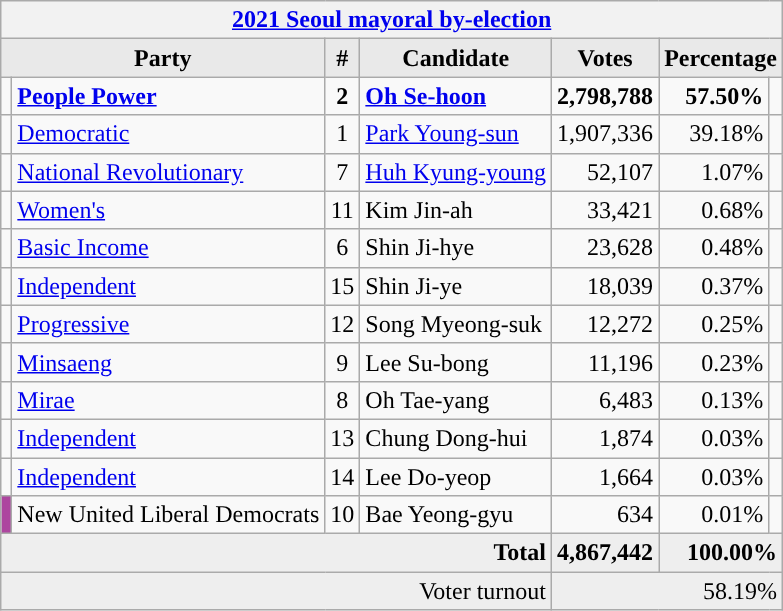<table class="wikitable">
<tr>
<th colspan="7"><a href='#'>2021 Seoul mayoral by-election</a></th>
</tr>
<tr>
<th style="background-color:#E9E9E9" colspan=2>Party</th>
<th style="background-color:#E9E9E9">#</th>
<th style="background-color:#E9E9E9">Candidate</th>
<th style="background-color:#E9E9E9">Votes</th>
<th style="background-color:#E9E9E9" colspan=2>Percentage</th>
</tr>
<tr style="font-weight:bold">
<td></td>
<td align=left><a href='#'>People Power</a></td>
<td align=center>2</td>
<td align=left><a href='#'>Oh Se-hoon</a></td>
<td align=right>2,798,788</td>
<td align=right>57.50%</td>
<td align=right></td>
</tr>
<tr>
<td></td>
<td align=left><a href='#'>Democratic</a></td>
<td align=center>1</td>
<td align=left><a href='#'>Park Young-sun</a></td>
<td align=right>1,907,336</td>
<td align=right>39.18%</td>
<td align=right></td>
</tr>
<tr>
<td></td>
<td align=left><a href='#'>National Revolutionary</a></td>
<td align=center>7</td>
<td align=left><a href='#'>Huh Kyung-young</a></td>
<td align=right>52,107</td>
<td align=right>1.07%</td>
<td align=right></td>
</tr>
<tr>
<td></td>
<td align=left><a href='#'>Women's</a></td>
<td align=center>11</td>
<td align=left>Kim Jin-ah</td>
<td align=right>33,421</td>
<td align=right>0.68%</td>
<td align=right></td>
</tr>
<tr>
<td></td>
<td align=left><a href='#'>Basic Income</a></td>
<td align=center>6</td>
<td align=left>Shin Ji-hye</td>
<td align=right>23,628</td>
<td align=right>0.48%</td>
<td align=right></td>
</tr>
<tr>
<td></td>
<td align=left><a href='#'>Independent</a></td>
<td align=center>15</td>
<td align=left>Shin Ji-ye</td>
<td align=right>18,039</td>
<td align=right>0.37%</td>
<td align=right></td>
</tr>
<tr>
<td></td>
<td align=left><a href='#'>Progressive</a></td>
<td align=center>12</td>
<td align=left>Song Myeong-suk</td>
<td align=right>12,272</td>
<td align=right>0.25%</td>
<td align=right></td>
</tr>
<tr>
<td></td>
<td align=left><a href='#'>Minsaeng</a></td>
<td align=center>9</td>
<td align=left>Lee Su-bong</td>
<td align=right>11,196</td>
<td align=right>0.23%</td>
<td align=right></td>
</tr>
<tr>
<td></td>
<td align=left><a href='#'>Mirae</a></td>
<td align=center>8</td>
<td align=left>Oh Tae-yang</td>
<td align=right>6,483</td>
<td align=right>0.13%</td>
<td align=right></td>
</tr>
<tr>
<td></td>
<td align=left><a href='#'>Independent</a></td>
<td align=center>13</td>
<td align=left>Chung Dong-hui</td>
<td align=right>1,874</td>
<td align=right>0.03%</td>
<td align=right></td>
</tr>
<tr>
<td></td>
<td align=left><a href='#'>Independent</a></td>
<td align=center>14</td>
<td align=left>Lee Do-yeop</td>
<td align=right>1,664</td>
<td align=right>0.03%</td>
<td align=right></td>
</tr>
<tr>
<td bgcolor="#AD469F"></td>
<td align=left>New United Liberal Democrats</td>
<td align=center>10</td>
<td align=left>Bae Yeong-gyu</td>
<td align=right>634</td>
<td align=right>0.01%</td>
<td align=right></td>
</tr>
<tr bgcolor="#EEEEEE" style="font-weight:bold">
<td colspan="4" align=right>Total</td>
<td align=right>4,867,442</td>
<td align=right colspan=2>100.00%</td>
</tr>
<tr bgcolor="#EEEEEE">
<td colspan="4" align="right">Voter turnout</td>
<td colspan="3" align="right">58.19%</td>
</tr>
</table>
